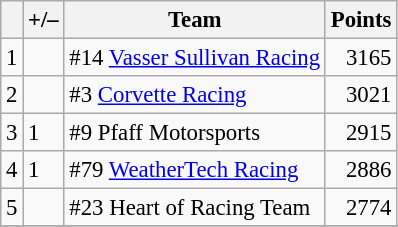<table class="wikitable" style="font-size: 95%;">
<tr>
<th scope="col"></th>
<th scope="col">+/–</th>
<th scope="col">Team</th>
<th scope="col">Points</th>
</tr>
<tr>
<td align=center>1</td>
<td align="left"></td>
<td> #14 <a href='#'>Vasser Sullivan Racing</a></td>
<td align=right>3165</td>
</tr>
<tr>
<td align=center>2</td>
<td align="left"></td>
<td> #3 <a href='#'>Corvette Racing</a></td>
<td align=right>3021</td>
</tr>
<tr>
<td align=center>3</td>
<td align="left"> 1</td>
<td> #9 Pfaff Motorsports</td>
<td align=right>2915</td>
</tr>
<tr>
<td align=center>4</td>
<td align="left"> 1</td>
<td> #79 <a href='#'>WeatherTech Racing</a></td>
<td align=right>2886</td>
</tr>
<tr>
<td align=center>5</td>
<td align="left"></td>
<td> #23 Heart of Racing Team</td>
<td align=right>2774</td>
</tr>
<tr>
</tr>
</table>
